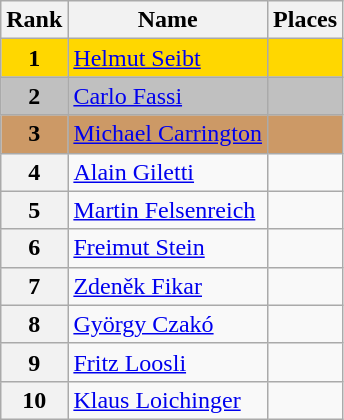<table class="wikitable">
<tr>
<th>Rank</th>
<th>Name</th>
<th>Places</th>
</tr>
<tr bgcolor="gold">
<td align="center"><strong>1</strong></td>
<td> <a href='#'>Helmut Seibt</a></td>
<td></td>
</tr>
<tr bgcolor="silver">
<td align="center"><strong>2</strong></td>
<td> <a href='#'>Carlo Fassi</a></td>
<td></td>
</tr>
<tr bgcolor="cc9966">
<td align="center"><strong>3</strong></td>
<td> <a href='#'>Michael Carrington</a></td>
<td></td>
</tr>
<tr>
<th>4</th>
<td> <a href='#'>Alain Giletti</a></td>
<td></td>
</tr>
<tr>
<th>5</th>
<td> <a href='#'>Martin Felsenreich</a></td>
<td></td>
</tr>
<tr>
<th>6</th>
<td> <a href='#'>Freimut Stein</a></td>
<td></td>
</tr>
<tr>
<th>7</th>
<td> <a href='#'>Zdeněk Fikar</a></td>
<td></td>
</tr>
<tr>
<th>8</th>
<td> <a href='#'>György Czakó</a></td>
<td></td>
</tr>
<tr>
<th>9</th>
<td> <a href='#'>Fritz Loosli</a></td>
<td></td>
</tr>
<tr>
<th>10</th>
<td> <a href='#'>Klaus Loichinger</a></td>
<td></td>
</tr>
</table>
